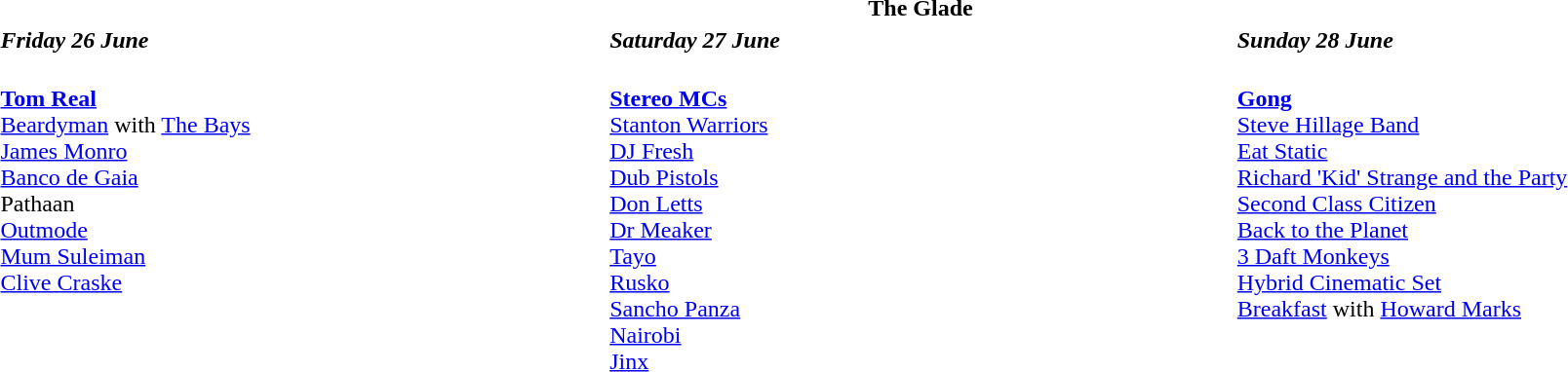<table class="collapsible collapsed" style="width:100%;">
<tr>
<th colspan=3>The Glade</th>
</tr>
<tr>
<td style="width:33%;"><strong><em>Friday 26 June</em></strong></td>
<td style="width:34%;"><strong><em>Saturday 27 June</em></strong></td>
<td style="width:33%;"><strong><em>Sunday 28 June</em></strong></td>
</tr>
<tr valign="top">
<td><br><strong><a href='#'>Tom Real</a></strong><br><a href='#'>Beardyman</a> with <a href='#'>The Bays</a><br><a href='#'>James Monro</a><br><a href='#'>Banco de Gaia</a><br>Pathaan<br><a href='#'>Outmode</a><br><a href='#'>Mum Suleiman</a><br><a href='#'>Clive Craske</a></td>
<td><br><strong><a href='#'>Stereo MCs</a></strong><br><a href='#'>Stanton Warriors</a><br><a href='#'>DJ Fresh</a><br><a href='#'>Dub Pistols</a><br><a href='#'>Don Letts</a><br><a href='#'>Dr Meaker</a><br><a href='#'>Tayo</a><br><a href='#'>Rusko</a><br><a href='#'>Sancho Panza</a><br><a href='#'>Nairobi</a><br><a href='#'>Jinx</a></td>
<td><br><strong><a href='#'>Gong</a></strong><br><a href='#'>Steve Hillage Band</a><br><a href='#'>Eat Static</a><br><a href='#'>Richard 'Kid' Strange and the Party</a><br><a href='#'>Second Class Citizen</a><br><a href='#'>Back to the Planet</a><br><a href='#'>3 Daft Monkeys</a><br><a href='#'>Hybrid Cinematic Set</a><br><a href='#'>Breakfast</a> with <a href='#'>Howard Marks</a></td>
</tr>
</table>
